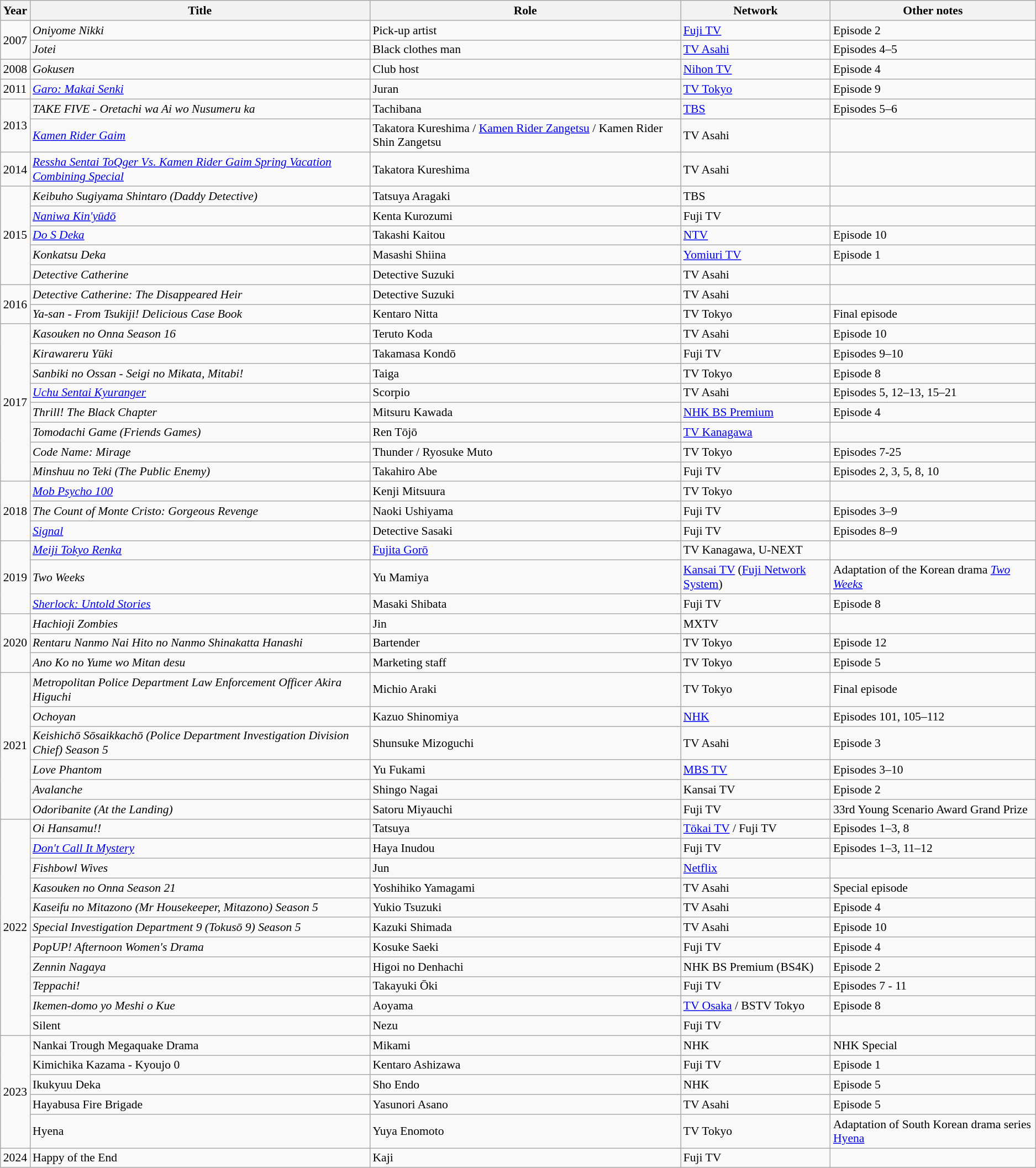<table class="wikitable" style="font-size: 90%;">
<tr>
<th>Year</th>
<th>Title</th>
<th>Role</th>
<th>Network</th>
<th>Other notes</th>
</tr>
<tr>
<td rowspan="2">2007</td>
<td><em>Oniyome Nikki</em></td>
<td>Pick-up artist</td>
<td><a href='#'>Fuji TV</a></td>
<td>Episode 2</td>
</tr>
<tr>
<td><em>Jotei</em></td>
<td>Black clothes man</td>
<td><a href='#'>TV Asahi</a></td>
<td>Episodes 4–5</td>
</tr>
<tr>
<td>2008</td>
<td><em>Gokusen</em></td>
<td>Club host</td>
<td><a href='#'>Nihon TV</a></td>
<td>Episode 4</td>
</tr>
<tr>
<td>2011</td>
<td><em><a href='#'>Garo: Makai Senki</a></em></td>
<td>Juran</td>
<td><a href='#'>TV Tokyo</a></td>
<td>Episode 9</td>
</tr>
<tr>
<td rowspan="2">2013</td>
<td><em>TAKE FIVE - Oretachi wa Ai wo Nusumeru ka</em></td>
<td>Tachibana</td>
<td><a href='#'>TBS</a></td>
<td>Episodes 5–6</td>
</tr>
<tr>
<td><em><a href='#'>Kamen Rider Gaim</a></em></td>
<td>Takatora Kureshima / <a href='#'>Kamen Rider Zangetsu</a> / Kamen Rider Shin Zangetsu</td>
<td>TV Asahi</td>
<td></td>
</tr>
<tr>
<td>2014</td>
<td><em><a href='#'>Ressha Sentai ToQger Vs. Kamen Rider Gaim Spring Vacation Combining Special</a></em></td>
<td>Takatora Kureshima</td>
<td>TV Asahi</td>
<td></td>
</tr>
<tr>
<td rowspan="5">2015</td>
<td><em>Keibuho Sugiyama Shintaro (Daddy Detective)</em></td>
<td>Tatsuya Aragaki</td>
<td>TBS</td>
<td></td>
</tr>
<tr>
<td><em><a href='#'>Naniwa Kin'yūdō</a></em></td>
<td>Kenta Kurozumi</td>
<td>Fuji TV</td>
<td></td>
</tr>
<tr>
<td><em><a href='#'>Do S Deka</a></em></td>
<td>Takashi Kaitou</td>
<td><a href='#'>NTV</a></td>
<td>Episode 10</td>
</tr>
<tr>
<td><em>Konkatsu Deka</em></td>
<td>Masashi Shiina</td>
<td><a href='#'>Yomiuri TV</a></td>
<td>Episode 1</td>
</tr>
<tr>
<td><em>Detective Catherine</em></td>
<td>Detective Suzuki</td>
<td>TV Asahi</td>
<td></td>
</tr>
<tr>
<td rowspan="2">2016</td>
<td><em>Detective Catherine: The Disappeared Heir</em></td>
<td>Detective Suzuki</td>
<td>TV Asahi</td>
<td></td>
</tr>
<tr>
<td><em>Ya-san - From Tsukiji! Delicious Case Book</em></td>
<td>Kentaro Nitta</td>
<td>TV Tokyo</td>
<td>Final episode</td>
</tr>
<tr>
<td rowspan="8">2017</td>
<td><em>Kasouken no Onna Season 16</em></td>
<td>Teruto Koda</td>
<td>TV Asahi</td>
<td>Episode 10</td>
</tr>
<tr>
<td><em>Kirawareru Yūki</em></td>
<td>Takamasa Kondō</td>
<td>Fuji TV</td>
<td>Episodes 9–10</td>
</tr>
<tr>
<td><em>Sanbiki no Ossan - Seigi no Mikata, Mitabi!</em></td>
<td>Taiga</td>
<td>TV Tokyo</td>
<td>Episode 8</td>
</tr>
<tr>
<td><em><a href='#'>Uchu Sentai Kyuranger</a></em></td>
<td>Scorpio</td>
<td>TV Asahi</td>
<td>Episodes 5, 12–13, 15–21</td>
</tr>
<tr>
<td><em>Thrill! The Black Chapter</em></td>
<td>Mitsuru Kawada</td>
<td><a href='#'>NHK BS Premium</a></td>
<td>Episode 4</td>
</tr>
<tr>
<td><em>Tomodachi Game (Friends Games)</em></td>
<td>Ren Tōjō</td>
<td><a href='#'>TV Kanagawa</a></td>
<td></td>
</tr>
<tr>
<td><em>Code Name: Mirage</em></td>
<td>Thunder / Ryosuke Muto</td>
<td>TV Tokyo</td>
<td>Episodes 7-25</td>
</tr>
<tr>
<td><em>Minshuu no Teki (The Public Enemy)</em></td>
<td>Takahiro Abe</td>
<td>Fuji TV</td>
<td>Episodes 2, 3, 5, 8, 10</td>
</tr>
<tr>
<td rowspan="3">2018</td>
<td><em><a href='#'>Mob Psycho 100</a></em></td>
<td>Kenji Mitsuura</td>
<td>TV Tokyo</td>
<td></td>
</tr>
<tr>
<td><em>The Count of Monte Cristo: Gorgeous Revenge</em></td>
<td>Naoki Ushiyama</td>
<td>Fuji TV</td>
<td>Episodes 3–9</td>
</tr>
<tr>
<td><em><a href='#'>Signal</a></em></td>
<td>Detective Sasaki</td>
<td>Fuji TV</td>
<td>Episodes 8–9</td>
</tr>
<tr>
<td rowspan="3">2019</td>
<td><em><a href='#'>Meiji Tokyo Renka</a></em></td>
<td><a href='#'>Fujita Gorō</a></td>
<td>TV Kanagawa, U-NEXT</td>
<td></td>
</tr>
<tr>
<td><em>Two Weeks</em></td>
<td>Yu Mamiya</td>
<td><a href='#'>Kansai TV</a> (<a href='#'>Fuji Network System</a>)</td>
<td>Adaptation of the Korean drama <em><a href='#'>Two Weeks</a></em></td>
</tr>
<tr>
<td><em><a href='#'>Sherlock: Untold Stories</a></em></td>
<td>Masaki Shibata</td>
<td>Fuji TV</td>
<td>Episode 8</td>
</tr>
<tr>
<td rowspan="3">2020</td>
<td><em>Hachioji Zombies</em></td>
<td>Jin</td>
<td>MXTV</td>
<td></td>
</tr>
<tr>
<td><em>Rentaru Nanmo Nai Hito no Nanmo Shinakatta Hanashi</em></td>
<td>Bartender</td>
<td>TV Tokyo</td>
<td>Episode 12</td>
</tr>
<tr>
<td><em>Ano Ko no Yume wo Mitan desu</em></td>
<td>Marketing staff</td>
<td>TV Tokyo</td>
<td>Episode 5</td>
</tr>
<tr>
<td rowspan="6">2021</td>
<td><em>Metropolitan Police Department Law Enforcement Officer Akira Higuchi</em></td>
<td>Michio Araki</td>
<td>TV Tokyo</td>
<td>Final episode</td>
</tr>
<tr>
<td><em>Ochoyan</em></td>
<td>Kazuo Shinomiya</td>
<td><a href='#'>NHK</a></td>
<td>Episodes 101, 105–112</td>
</tr>
<tr>
<td><em>Keishichō Sōsaikkachō (Police Department Investigation Division Chief) Season 5</em></td>
<td>Shunsuke Mizoguchi</td>
<td>TV Asahi</td>
<td>Episode 3</td>
</tr>
<tr>
<td><em>Love Phantom</em></td>
<td>Yu Fukami</td>
<td><a href='#'>MBS TV</a></td>
<td>Episodes 3–10</td>
</tr>
<tr>
<td><em>Avalanche</em></td>
<td>Shingo Nagai</td>
<td>Kansai TV</td>
<td>Episode 2</td>
</tr>
<tr>
<td><em>Odoribanite (At the Landing)</em></td>
<td>Satoru Miyauchi</td>
<td>Fuji TV</td>
<td>33rd Young Scenario Award Grand Prize </td>
</tr>
<tr>
<td rowspan="11">2022</td>
<td><em>Oi Hansamu!!</em></td>
<td>Tatsuya</td>
<td><a href='#'>Tōkai TV</a> / Fuji TV</td>
<td>Episodes 1–3, 8 </td>
</tr>
<tr>
<td><em><a href='#'>Don't Call It Mystery</a></em></td>
<td>Haya Inudou</td>
<td>Fuji TV</td>
<td>Episodes 1–3, 11–12</td>
</tr>
<tr>
<td><em>Fishbowl Wives</em></td>
<td>Jun</td>
<td><a href='#'>Netflix</a></td>
<td></td>
</tr>
<tr>
<td><em>Kasouken no Onna Season 21</em></td>
<td>Yoshihiko Yamagami</td>
<td>TV Asahi</td>
<td>Special episode </td>
</tr>
<tr>
<td><em>Kaseifu no Mitazono (Mr Housekeeper, Mitazono) Season 5</em></td>
<td>Yukio Tsuzuki</td>
<td>TV Asahi</td>
<td>Episode 4</td>
</tr>
<tr>
<td><em>Special Investigation Department 9 (Tokusō 9) Season 5</em></td>
<td>Kazuki Shimada</td>
<td>TV Asahi</td>
<td>Episode 10</td>
</tr>
<tr>
<td><em>PopUP! Afternoon Women's Drama</em></td>
<td>Kosuke Saeki</td>
<td>Fuji TV</td>
<td>Episode 4 </td>
</tr>
<tr>
<td><em>Zennin Nagaya</em></td>
<td>Higoi no Denhachi</td>
<td>NHK BS Premium (BS4K)</td>
<td>Episode 2 </td>
</tr>
<tr>
<td><em>Teppachi!</em></td>
<td>Takayuki Ōki</td>
<td>Fuji TV</td>
<td>Episodes 7 - 11 </td>
</tr>
<tr>
<td><em>Ikemen-domo yo Meshi o Kue</td>
<td>Aoyama</td>
<td><a href='#'>TV Osaka</a> / BSTV Tokyo</td>
<td>Episode 8 </td>
</tr>
<tr>
<td></em>Silent<em></td>
<td>Nezu</td>
<td>Fuji TV</td>
<td></td>
</tr>
<tr>
<td rowspan="5">2023</td>
<td></em>Nankai Trough Megaquake Drama<em></td>
<td>Mikami</td>
<td>NHK</td>
<td>NHK Special </td>
</tr>
<tr>
<td></em>Kimichika Kazama - Kyoujo 0<em></td>
<td>Kentaro Ashizawa</td>
<td>Fuji TV</td>
<td>Episode 1 </td>
</tr>
<tr>
<td></em>Ikukyuu Deka<em></td>
<td>Sho Endo</td>
<td>NHK</td>
<td>Episode 5</td>
</tr>
<tr>
<td></em>Hayabusa Fire Brigade<em></td>
<td>Yasunori Asano</td>
<td>TV Asahi</td>
<td>Episode 5</td>
</tr>
<tr>
<td></em>Hyena<em></td>
<td>Yuya Enomoto</td>
<td>TV Tokyo</td>
<td>Adaptation of South Korean drama series <a href='#'>Hyena</a></td>
</tr>
<tr>
<td>2024</td>
<td></em>Happy of the End<em></td>
<td>Kaji</td>
<td>Fuji TV</td>
<td></td>
</tr>
</table>
